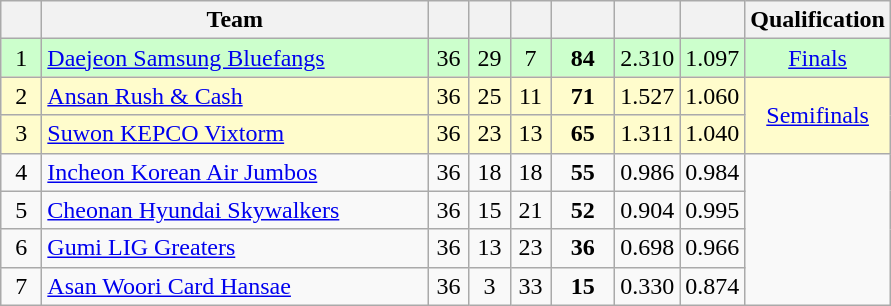<table class="wikitable" style="text-align:center;">
<tr>
<th width=20></th>
<th width=250>Team</th>
<th width=20></th>
<th width=20></th>
<th width=20></th>
<th width=35></th>
<th width=35></th>
<th width=35></th>
<th width=50>Qualification</th>
</tr>
<tr bgcolor=#ccffcc>
<td>1</td>
<td align=left><a href='#'>Daejeon Samsung Bluefangs</a></td>
<td>36</td>
<td>29</td>
<td>7</td>
<td><strong>84</strong></td>
<td>2.310</td>
<td>1.097</td>
<td><a href='#'>Finals</a></td>
</tr>
<tr bgcolor=#fffccc>
<td>2</td>
<td align=left><a href='#'>Ansan Rush & Cash</a></td>
<td>36</td>
<td>25</td>
<td>11</td>
<td><strong>71</strong></td>
<td>1.527</td>
<td>1.060</td>
<td rowspan="2"><a href='#'>Semifinals</a></td>
</tr>
<tr bgcolor=#fffccc>
<td>3</td>
<td align=left><a href='#'>Suwon KEPCO Vixtorm</a></td>
<td>36</td>
<td>23</td>
<td>13</td>
<td><strong>65</strong></td>
<td>1.311</td>
<td>1.040</td>
</tr>
<tr>
<td>4</td>
<td align=left><a href='#'>Incheon Korean Air Jumbos</a></td>
<td>36</td>
<td>18</td>
<td>18</td>
<td><strong>55</strong></td>
<td>0.986</td>
<td>0.984</td>
<td rowspan="4"></td>
</tr>
<tr>
<td>5</td>
<td align=left><a href='#'>Cheonan Hyundai Skywalkers</a></td>
<td>36</td>
<td>15</td>
<td>21</td>
<td><strong>52</strong></td>
<td>0.904</td>
<td>0.995</td>
</tr>
<tr>
<td>6</td>
<td align=left><a href='#'>Gumi LIG Greaters</a></td>
<td>36</td>
<td>13</td>
<td>23</td>
<td><strong>36</strong></td>
<td>0.698</td>
<td>0.966</td>
</tr>
<tr>
<td>7</td>
<td align=left><a href='#'>Asan Woori Card Hansae</a></td>
<td>36</td>
<td>3</td>
<td>33</td>
<td><strong>15</strong></td>
<td>0.330</td>
<td>0.874</td>
</tr>
</table>
